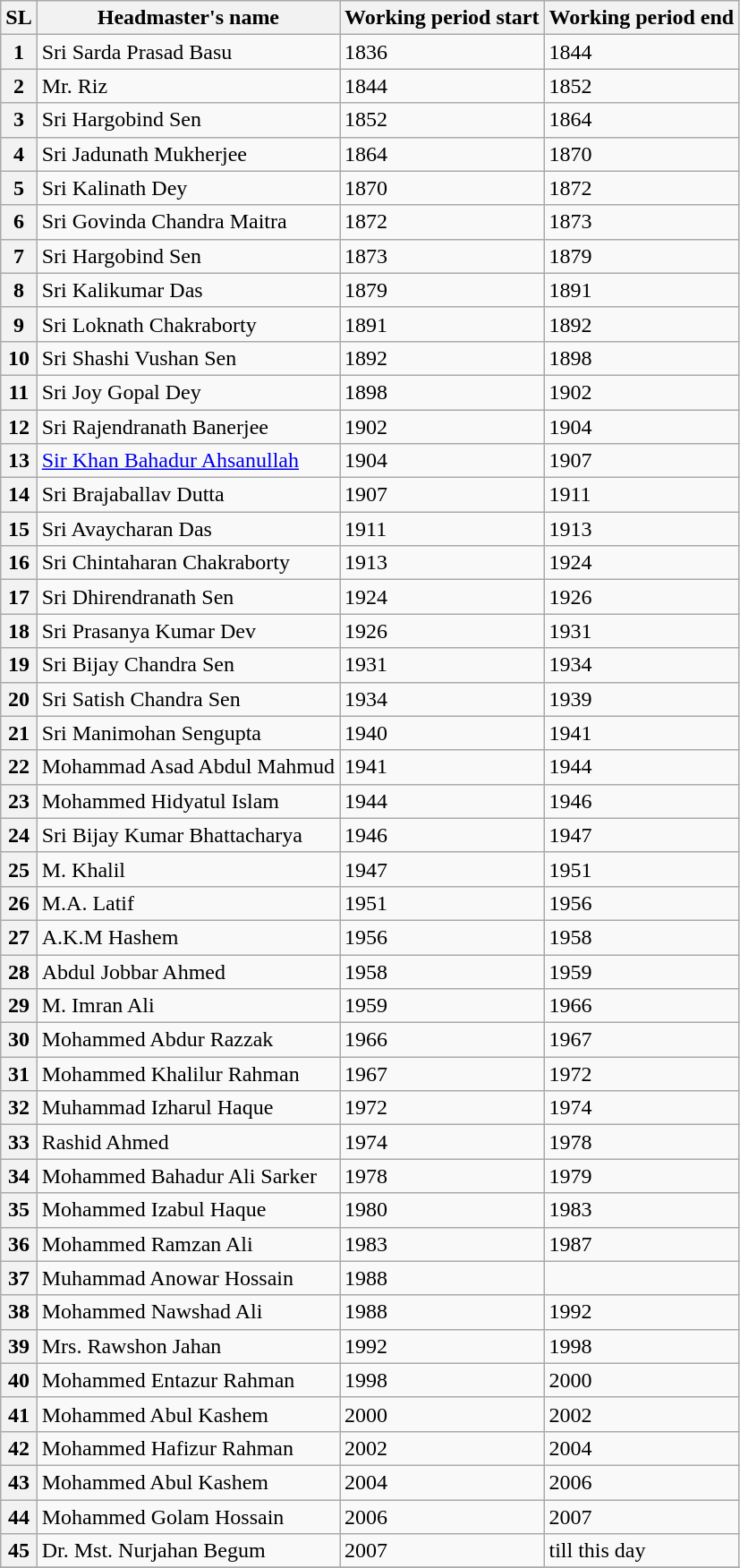<table class="wikitable">
<tr>
<th>SL</th>
<th>Headmaster's name</th>
<th>Working period start</th>
<th>Working period end</th>
</tr>
<tr>
<th>1</th>
<td>Sri Sarda Prasad Basu</td>
<td>1836</td>
<td>1844</td>
</tr>
<tr>
<th>2</th>
<td>Mr. Riz</td>
<td>1844</td>
<td>1852</td>
</tr>
<tr>
<th>3</th>
<td>Sri Hargobind Sen</td>
<td>1852</td>
<td>1864</td>
</tr>
<tr>
<th>4</th>
<td>Sri Jadunath Mukherjee</td>
<td>1864</td>
<td>1870</td>
</tr>
<tr>
<th>5</th>
<td>Sri Kalinath Dey</td>
<td>1870</td>
<td>1872</td>
</tr>
<tr>
<th>6</th>
<td>Sri Govinda Chandra Maitra</td>
<td>1872</td>
<td>1873</td>
</tr>
<tr>
<th>7</th>
<td>Sri Hargobind Sen</td>
<td>1873</td>
<td>1879</td>
</tr>
<tr>
<th>8</th>
<td>Sri Kalikumar Das</td>
<td>1879</td>
<td>1891</td>
</tr>
<tr>
<th>9</th>
<td>Sri Loknath Chakraborty</td>
<td>1891</td>
<td>1892</td>
</tr>
<tr>
<th>10</th>
<td>Sri Shashi Vushan Sen</td>
<td>1892</td>
<td>1898</td>
</tr>
<tr>
<th>11</th>
<td>Sri Joy Gopal Dey</td>
<td>1898</td>
<td>1902</td>
</tr>
<tr>
<th>12</th>
<td>Sri Rajendranath Banerjee</td>
<td>1902</td>
<td>1904</td>
</tr>
<tr>
<th>13</th>
<td><a href='#'>Sir Khan Bahadur Ahsanullah</a></td>
<td>1904</td>
<td>1907</td>
</tr>
<tr>
<th>14</th>
<td>Sri Brajaballav Dutta</td>
<td>1907</td>
<td>1911</td>
</tr>
<tr>
<th>15</th>
<td>Sri Avaycharan Das</td>
<td>1911</td>
<td>1913</td>
</tr>
<tr>
<th>16</th>
<td>Sri Chintaharan Chakraborty</td>
<td>1913</td>
<td>1924</td>
</tr>
<tr>
<th>17</th>
<td>Sri Dhirendranath Sen</td>
<td>1924</td>
<td>1926</td>
</tr>
<tr>
<th>18</th>
<td>Sri Prasanya Kumar Dev</td>
<td>1926</td>
<td>1931</td>
</tr>
<tr>
<th>19</th>
<td>Sri Bijay Chandra Sen</td>
<td>1931</td>
<td>1934</td>
</tr>
<tr>
<th>20</th>
<td>Sri Satish Chandra Sen</td>
<td>1934</td>
<td>1939</td>
</tr>
<tr>
<th>21</th>
<td>Sri Manimohan Sengupta</td>
<td>1940</td>
<td>1941</td>
</tr>
<tr>
<th>22</th>
<td>Mohammad Asad Abdul Mahmud</td>
<td>1941</td>
<td>1944</td>
</tr>
<tr>
<th>23</th>
<td>Mohammed Hidyatul Islam</td>
<td>1944</td>
<td>1946</td>
</tr>
<tr>
<th>24</th>
<td>Sri Bijay Kumar Bhattacharya</td>
<td>1946</td>
<td>1947</td>
</tr>
<tr>
<th>25</th>
<td>M. Khalil</td>
<td>1947</td>
<td>1951</td>
</tr>
<tr>
<th>26</th>
<td>M.A. Latif</td>
<td>1951</td>
<td>1956</td>
</tr>
<tr>
<th>27</th>
<td>A.K.M Hashem</td>
<td>1956</td>
<td>1958</td>
</tr>
<tr>
<th>28</th>
<td>Abdul Jobbar Ahmed</td>
<td>1958</td>
<td>1959</td>
</tr>
<tr>
<th>29</th>
<td>M. Imran Ali</td>
<td>1959</td>
<td>1966</td>
</tr>
<tr>
<th>30</th>
<td>Mohammed Abdur Razzak</td>
<td>1966</td>
<td>1967</td>
</tr>
<tr>
<th>31</th>
<td>Mohammed Khalilur Rahman</td>
<td>1967</td>
<td>1972</td>
</tr>
<tr>
<th>32</th>
<td>Muhammad Izharul Haque</td>
<td>1972</td>
<td>1974</td>
</tr>
<tr>
<th>33</th>
<td>Rashid Ahmed</td>
<td>1974</td>
<td>1978</td>
</tr>
<tr>
<th>34</th>
<td>Mohammed Bahadur Ali Sarker</td>
<td>1978</td>
<td>1979</td>
</tr>
<tr>
<th>35</th>
<td>Mohammed Izabul Haque</td>
<td>1980</td>
<td>1983</td>
</tr>
<tr>
<th>36</th>
<td>Mohammed Ramzan Ali</td>
<td>1983</td>
<td>1987</td>
</tr>
<tr>
<th>37</th>
<td>Muhammad Anowar Hossain</td>
<td>1988</td>
<td></td>
</tr>
<tr>
<th>38</th>
<td>Mohammed Nawshad Ali</td>
<td>1988</td>
<td>1992</td>
</tr>
<tr>
<th>39</th>
<td>Mrs. Rawshon Jahan</td>
<td>1992</td>
<td>1998</td>
</tr>
<tr>
<th>40</th>
<td>Mohammed Entazur Rahman</td>
<td>1998</td>
<td>2000</td>
</tr>
<tr>
<th>41</th>
<td>Mohammed Abul Kashem</td>
<td>2000</td>
<td>2002</td>
</tr>
<tr>
<th>42</th>
<td>Mohammed Hafizur Rahman</td>
<td>2002</td>
<td>2004</td>
</tr>
<tr>
<th>43</th>
<td>Mohammed Abul Kashem</td>
<td>2004</td>
<td>2006</td>
</tr>
<tr>
<th>44</th>
<td>Mohammed Golam Hossain</td>
<td>2006</td>
<td>2007</td>
</tr>
<tr>
<th>45</th>
<td>Dr. Mst. Nurjahan Begum</td>
<td>2007</td>
<td>till this day</td>
</tr>
<tr>
</tr>
</table>
